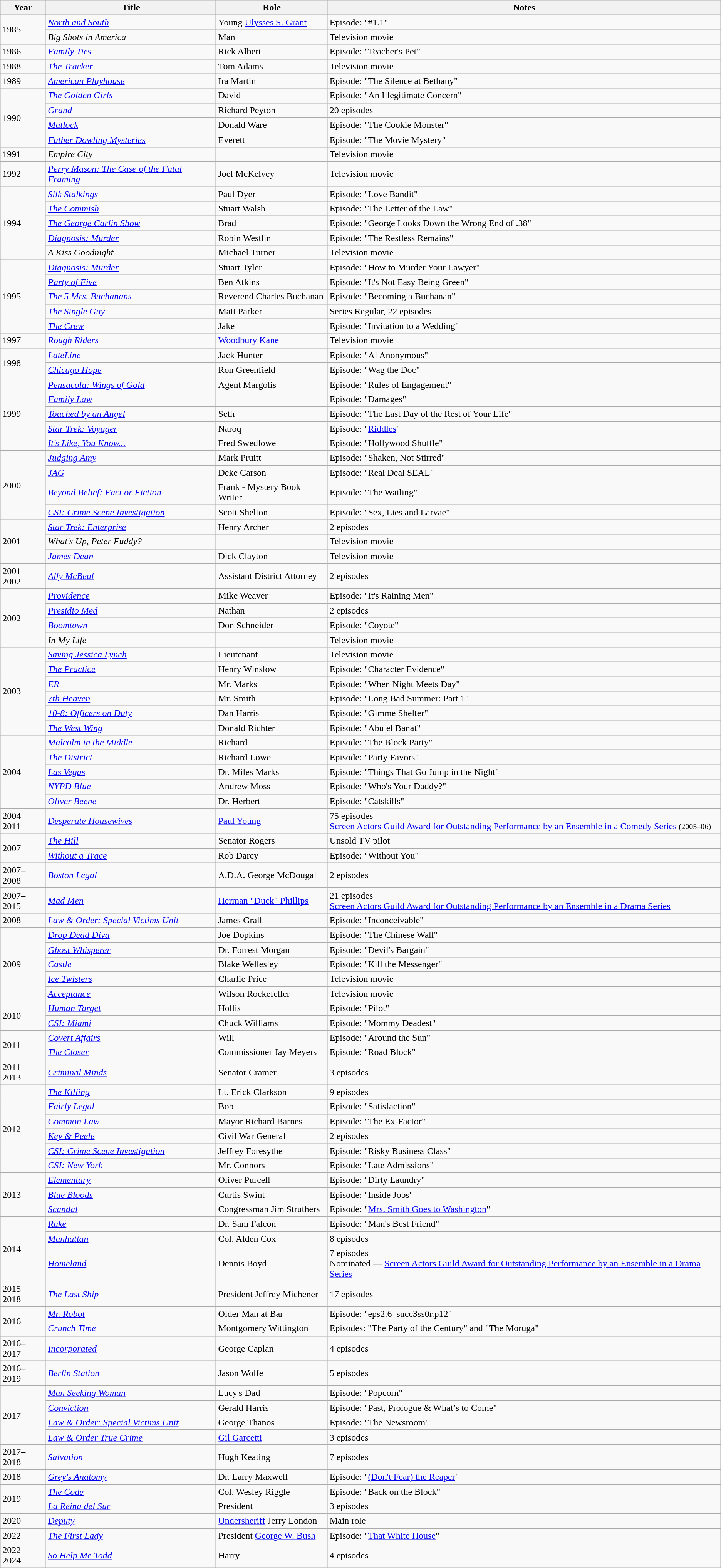<table class="wikitable sortable">
<tr>
<th>Year</th>
<th>Title</th>
<th>Role</th>
<th class="unsortable">Notes</th>
</tr>
<tr>
<td rowspan="2">1985</td>
<td><em><a href='#'>North and South</a></em></td>
<td>Young <a href='#'>Ulysses S. Grant</a></td>
<td>Episode: "#1.1"</td>
</tr>
<tr>
<td><em>Big Shots in America</em></td>
<td>Man</td>
<td>Television movie</td>
</tr>
<tr>
<td>1986</td>
<td><em><a href='#'>Family Ties</a></em></td>
<td>Rick Albert</td>
<td>Episode: "Teacher's Pet"</td>
</tr>
<tr>
<td>1988</td>
<td><em><a href='#'>The Tracker</a></em></td>
<td>Tom Adams</td>
<td>Television movie</td>
</tr>
<tr>
<td>1989</td>
<td><em><a href='#'>American Playhouse</a></em></td>
<td>Ira Martin</td>
<td>Episode: "The Silence at Bethany"</td>
</tr>
<tr>
<td rowspan="4">1990</td>
<td><em><a href='#'>The Golden Girls</a></em></td>
<td>David</td>
<td>Episode: "An Illegitimate Concern"</td>
</tr>
<tr>
<td><em><a href='#'>Grand</a></em></td>
<td>Richard Peyton</td>
<td>20 episodes</td>
</tr>
<tr>
<td><em><a href='#'>Matlock</a></em></td>
<td>Donald Ware</td>
<td>Episode: "The Cookie Monster"</td>
</tr>
<tr>
<td><em><a href='#'>Father Dowling Mysteries</a></em></td>
<td>Everett</td>
<td>Episode: "The Movie Mystery"</td>
</tr>
<tr>
<td>1991</td>
<td><em>Empire City</em></td>
<td></td>
<td>Television movie</td>
</tr>
<tr>
<td>1992</td>
<td><em><a href='#'>Perry Mason: The Case of the Fatal Framing</a></em></td>
<td>Joel McKelvey</td>
<td>Television movie</td>
</tr>
<tr>
<td rowspan="5">1994</td>
<td><em><a href='#'>Silk Stalkings</a></em></td>
<td>Paul Dyer</td>
<td>Episode: "Love Bandit"</td>
</tr>
<tr>
<td><em><a href='#'>The Commish</a></em></td>
<td>Stuart Walsh</td>
<td>Episode: "The Letter of the Law"</td>
</tr>
<tr>
<td><em><a href='#'>The George Carlin Show</a></em></td>
<td>Brad</td>
<td>Episode: "George Looks Down the Wrong End of .38"</td>
</tr>
<tr>
<td><em><a href='#'>Diagnosis: Murder</a></em></td>
<td>Robin Westlin</td>
<td>Episode: "The Restless Remains"</td>
</tr>
<tr>
<td><em>A Kiss Goodnight</em></td>
<td>Michael Turner</td>
<td>Television movie</td>
</tr>
<tr>
<td rowspan="5">1995</td>
<td><em><a href='#'>Diagnosis: Murder</a></em></td>
<td>Stuart Tyler</td>
<td>Episode: "How to Murder Your Lawyer"</td>
</tr>
<tr>
<td><em><a href='#'>Party of Five</a></em></td>
<td>Ben Atkins</td>
<td>Episode: "It's Not Easy Being Green"</td>
</tr>
<tr>
<td><em><a href='#'>The 5 Mrs. Buchanans</a></em></td>
<td>Reverend Charles Buchanan</td>
<td>Episode: "Becoming a Buchanan"</td>
</tr>
<tr>
<td><em><a href='#'>The Single Guy</a></em></td>
<td>Matt Parker</td>
<td>Series Regular, 22 episodes</td>
</tr>
<tr>
<td><em><a href='#'>The Crew</a></em></td>
<td>Jake</td>
<td>Episode: "Invitation to a Wedding"</td>
</tr>
<tr>
<td>1997</td>
<td><em><a href='#'>Rough Riders</a></em></td>
<td><a href='#'>Woodbury Kane</a></td>
<td>Television movie</td>
</tr>
<tr>
<td rowspan="2">1998</td>
<td><em><a href='#'>LateLine</a></em></td>
<td>Jack Hunter</td>
<td>Episode: "Al Anonymous"</td>
</tr>
<tr>
<td><em><a href='#'>Chicago Hope</a></em></td>
<td>Ron Greenfield</td>
<td>Episode: "Wag the Doc"</td>
</tr>
<tr>
<td rowspan="5">1999</td>
<td><em><a href='#'>Pensacola: Wings of Gold</a></em></td>
<td>Agent Margolis</td>
<td>Episode: "Rules of Engagement"</td>
</tr>
<tr>
<td><em><a href='#'>Family Law</a></em></td>
<td></td>
<td>Episode: "Damages"</td>
</tr>
<tr>
<td><em><a href='#'>Touched by an Angel</a></em></td>
<td>Seth</td>
<td>Episode: "The Last Day of the Rest of Your Life"</td>
</tr>
<tr>
<td><em><a href='#'>Star Trek: Voyager</a></em></td>
<td>Naroq</td>
<td>Episode: "<a href='#'>Riddles</a>"</td>
</tr>
<tr>
<td><em><a href='#'>It's Like, You Know...</a></em></td>
<td>Fred Swedlowe</td>
<td>Episode: "Hollywood Shuffle"</td>
</tr>
<tr>
<td rowspan="4">2000</td>
<td><em><a href='#'>Judging Amy</a></em></td>
<td>Mark Pruitt</td>
<td>Episode: "Shaken, Not Stirred"</td>
</tr>
<tr>
<td><em><a href='#'>JAG</a></em></td>
<td>Deke Carson</td>
<td>Episode: "Real Deal SEAL"</td>
</tr>
<tr>
<td><em><a href='#'>Beyond Belief: Fact or Fiction</a></em></td>
<td>Frank - Mystery Book Writer</td>
<td>Episode: "The Wailing"</td>
</tr>
<tr>
<td><em><a href='#'>CSI: Crime Scene Investigation</a></em></td>
<td>Scott Shelton</td>
<td>Episode: "Sex, Lies and Larvae"</td>
</tr>
<tr>
<td rowspan="3">2001</td>
<td><em><a href='#'>Star Trek: Enterprise</a></em></td>
<td>Henry Archer</td>
<td>2 episodes</td>
</tr>
<tr>
<td><em>What's Up, Peter Fuddy?</em></td>
<td></td>
<td>Television movie</td>
</tr>
<tr>
<td><em><a href='#'>James Dean</a></em></td>
<td>Dick Clayton</td>
<td>Television movie</td>
</tr>
<tr>
<td>2001–2002</td>
<td><em><a href='#'>Ally McBeal</a></em></td>
<td>Assistant District Attorney</td>
<td>2 episodes</td>
</tr>
<tr>
<td rowspan="4">2002</td>
<td><em><a href='#'>Providence</a></em></td>
<td>Mike Weaver</td>
<td>Episode: "It's Raining Men"</td>
</tr>
<tr>
<td><em><a href='#'>Presidio Med</a></em></td>
<td>Nathan</td>
<td>2 episodes</td>
</tr>
<tr>
<td><em><a href='#'>Boomtown</a></em></td>
<td>Don Schneider</td>
<td>Episode: "Coyote"</td>
</tr>
<tr>
<td><em>In My Life</em></td>
<td></td>
<td>Television movie</td>
</tr>
<tr>
<td rowspan="6">2003</td>
<td><em><a href='#'>Saving Jessica Lynch</a></em></td>
<td>Lieutenant</td>
<td>Television movie</td>
</tr>
<tr>
<td><em><a href='#'>The Practice</a></em></td>
<td>Henry Winslow</td>
<td>Episode: "Character Evidence"</td>
</tr>
<tr>
<td><em><a href='#'>ER</a></em></td>
<td>Mr. Marks</td>
<td>Episode: "When Night Meets Day"</td>
</tr>
<tr>
<td><em><a href='#'>7th Heaven</a></em></td>
<td>Mr. Smith</td>
<td>Episode: "Long Bad Summer: Part 1"</td>
</tr>
<tr>
<td><em><a href='#'>10-8: Officers on Duty</a></em></td>
<td>Dan Harris</td>
<td>Episode: "Gimme Shelter"</td>
</tr>
<tr>
<td><em><a href='#'>The West Wing</a></em></td>
<td>Donald Richter</td>
<td>Episode: "Abu el Banat"</td>
</tr>
<tr>
<td rowspan="5">2004</td>
<td><em><a href='#'>Malcolm in the Middle</a></em></td>
<td>Richard</td>
<td>Episode: "The Block Party"</td>
</tr>
<tr>
<td><em><a href='#'>The District</a></em></td>
<td>Richard Lowe</td>
<td>Episode: "Party Favors"</td>
</tr>
<tr>
<td><em><a href='#'>Las Vegas</a></em></td>
<td>Dr. Miles Marks</td>
<td>Episode: "Things That Go Jump in the Night"</td>
</tr>
<tr>
<td><em><a href='#'>NYPD Blue</a></em></td>
<td>Andrew Moss</td>
<td>Episode: "Who's Your Daddy?"</td>
</tr>
<tr>
<td><em><a href='#'>Oliver Beene</a></em></td>
<td>Dr. Herbert</td>
<td>Episode: "Catskills"</td>
</tr>
<tr>
<td>2004–2011</td>
<td><em><a href='#'>Desperate Housewives</a></em></td>
<td><a href='#'>Paul Young</a></td>
<td>75 episodes<br><a href='#'>Screen Actors Guild Award for Outstanding Performance by an Ensemble in a Comedy Series</a> <small>(2005–06)</small></td>
</tr>
<tr>
<td rowspan="2">2007</td>
<td><em><a href='#'>The Hill</a></em></td>
<td>Senator Rogers</td>
<td>Unsold TV pilot</td>
</tr>
<tr>
<td><em><a href='#'>Without a Trace</a></em></td>
<td>Rob Darcy</td>
<td>Episode: "Without You"</td>
</tr>
<tr>
<td>2007–2008</td>
<td><em><a href='#'>Boston Legal</a></em></td>
<td>A.D.A. George McDougal</td>
<td>2 episodes</td>
</tr>
<tr>
<td>2007–2015</td>
<td><em><a href='#'>Mad Men</a></em></td>
<td><a href='#'>Herman "Duck" Phillips</a></td>
<td>21 episodes<br><a href='#'>Screen Actors Guild Award for Outstanding Performance by an Ensemble in a Drama Series</a></td>
</tr>
<tr>
<td>2008</td>
<td><em><a href='#'>Law & Order: Special Victims Unit</a></em></td>
<td>James Grall</td>
<td>Episode: "Inconceivable"</td>
</tr>
<tr>
<td rowspan="5">2009</td>
<td><em><a href='#'>Drop Dead Diva</a></em></td>
<td>Joe Dopkins</td>
<td>Episode: "The Chinese Wall"</td>
</tr>
<tr>
<td><em><a href='#'>Ghost Whisperer</a></em></td>
<td>Dr. Forrest Morgan</td>
<td>Episode: "Devil's Bargain"</td>
</tr>
<tr>
<td><em><a href='#'>Castle</a></em></td>
<td>Blake Wellesley</td>
<td>Episode: "Kill the Messenger"</td>
</tr>
<tr>
<td><em><a href='#'>Ice Twisters</a></em></td>
<td>Charlie Price</td>
<td>Television movie</td>
</tr>
<tr>
<td><em><a href='#'>Acceptance</a></em></td>
<td>Wilson Rockefeller</td>
<td>Television movie</td>
</tr>
<tr>
<td rowspan="2">2010</td>
<td><em><a href='#'>Human Target</a></em></td>
<td>Hollis</td>
<td>Episode: "Pilot"</td>
</tr>
<tr>
<td><em><a href='#'>CSI: Miami</a></em></td>
<td>Chuck Williams</td>
<td>Episode: "Mommy Deadest"</td>
</tr>
<tr>
<td rowspan="2">2011</td>
<td><em><a href='#'>Covert Affairs</a></em></td>
<td>Will</td>
<td>Episode: "Around the Sun"</td>
</tr>
<tr>
<td><em><a href='#'>The Closer</a></em></td>
<td>Commissioner Jay Meyers</td>
<td>Episode: "Road Block"</td>
</tr>
<tr>
<td>2011–2013</td>
<td><em><a href='#'>Criminal Minds</a></em></td>
<td>Senator Cramer</td>
<td>3 episodes</td>
</tr>
<tr>
<td rowspan="6">2012</td>
<td><em><a href='#'>The Killing</a></em></td>
<td>Lt. Erick Clarkson</td>
<td>9 episodes</td>
</tr>
<tr>
<td><em><a href='#'>Fairly Legal</a></em></td>
<td>Bob</td>
<td>Episode: "Satisfaction"</td>
</tr>
<tr>
<td><em><a href='#'>Common Law</a></em></td>
<td>Mayor Richard Barnes</td>
<td>Episode: "The Ex-Factor"</td>
</tr>
<tr>
<td><em><a href='#'>Key & Peele</a></em></td>
<td>Civil War General</td>
<td>2 episodes</td>
</tr>
<tr>
<td><em><a href='#'>CSI: Crime Scene Investigation</a></em></td>
<td>Jeffrey Foresythe</td>
<td>Episode: "Risky Business Class"</td>
</tr>
<tr>
<td><em><a href='#'>CSI: New York</a></em></td>
<td>Mr. Connors</td>
<td>Episode: "Late Admissions"</td>
</tr>
<tr>
<td rowspan="3">2013</td>
<td><em><a href='#'>Elementary</a></em></td>
<td>Oliver Purcell</td>
<td>Episode: "Dirty Laundry"</td>
</tr>
<tr>
<td><em><a href='#'>Blue Bloods</a></em></td>
<td>Curtis Swint</td>
<td>Episode: "Inside Jobs"</td>
</tr>
<tr>
<td><em><a href='#'>Scandal</a></em></td>
<td>Congressman Jim Struthers</td>
<td>Episode: "<a href='#'>Mrs. Smith Goes to Washington</a>"</td>
</tr>
<tr>
<td rowspan="3">2014</td>
<td><em><a href='#'>Rake</a></em></td>
<td>Dr. Sam Falcon</td>
<td>Episode: "Man's Best Friend"</td>
</tr>
<tr>
<td><em><a href='#'>Manhattan</a></em></td>
<td>Col. Alden Cox</td>
<td>8 episodes</td>
</tr>
<tr>
<td><em><a href='#'>Homeland</a></em></td>
<td>Dennis Boyd</td>
<td>7 episodes<br>Nominated — <a href='#'>Screen Actors Guild Award for Outstanding Performance by an Ensemble in a Drama Series</a></td>
</tr>
<tr>
<td>2015–2018</td>
<td><em><a href='#'>The Last Ship</a></em></td>
<td>President Jeffrey Michener</td>
<td>17 episodes</td>
</tr>
<tr>
<td rowspan="2">2016</td>
<td><em><a href='#'>Mr. Robot</a></em></td>
<td>Older Man at Bar</td>
<td>Episode: "eps2.6_succ3ss0r.p12"</td>
</tr>
<tr>
<td><em><a href='#'>Crunch Time</a></em></td>
<td>Montgomery Wittington</td>
<td>Episodes: "The Party of the Century" and "The Moruga"</td>
</tr>
<tr>
<td>2016–2017</td>
<td><em><a href='#'>Incorporated</a></em></td>
<td>George Caplan</td>
<td>4 episodes</td>
</tr>
<tr>
<td>2016–2019</td>
<td><em><a href='#'>Berlin Station</a></em></td>
<td>Jason Wolfe</td>
<td>5 episodes</td>
</tr>
<tr>
<td rowspan="4">2017</td>
<td><em><a href='#'>Man Seeking Woman</a></em></td>
<td>Lucy's Dad</td>
<td>Episode: "Popcorn"</td>
</tr>
<tr>
<td><em><a href='#'>Conviction</a></em></td>
<td>Gerald Harris</td>
<td>Episode: "Past, Prologue & What’s to Come"</td>
</tr>
<tr>
<td><em><a href='#'>Law & Order: Special Victims Unit</a></em></td>
<td>George Thanos</td>
<td>Episode: "The Newsroom"</td>
</tr>
<tr>
<td><em><a href='#'>Law & Order True Crime</a></em></td>
<td><a href='#'>Gil Garcetti</a></td>
<td>3 episodes</td>
</tr>
<tr>
<td>2017–2018</td>
<td><em><a href='#'>Salvation</a></em></td>
<td>Hugh Keating</td>
<td>7 episodes</td>
</tr>
<tr>
<td>2018</td>
<td><em><a href='#'>Grey's Anatomy</a></em></td>
<td>Dr. Larry Maxwell</td>
<td>Episode: "<a href='#'>(Don't Fear) the Reaper</a>"</td>
</tr>
<tr>
<td rowspan="2">2019</td>
<td><em><a href='#'>The Code</a></em></td>
<td>Col. Wesley Riggle</td>
<td>Episode: "Back on the Block"</td>
</tr>
<tr>
<td><em><a href='#'>La Reina del Sur</a></em></td>
<td>President</td>
<td>3 episodes</td>
</tr>
<tr>
<td>2020</td>
<td><em><a href='#'>Deputy</a></em></td>
<td><a href='#'>Undersheriff</a> Jerry London</td>
<td>Main role</td>
</tr>
<tr>
<td>2022</td>
<td><em><a href='#'>The First Lady</a></em></td>
<td>President <a href='#'>George W. Bush</a></td>
<td>Episode: "<a href='#'>That White House</a>"</td>
</tr>
<tr>
<td>2022–2024</td>
<td><em><a href='#'>So Help Me Todd</a></em></td>
<td>Harry</td>
<td>4 episodes</td>
</tr>
</table>
